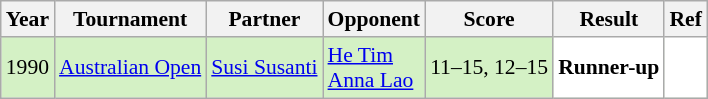<table class="sortable wikitable" style="font-size: 90%;">
<tr>
<th>Year</th>
<th>Tournament</th>
<th>Partner</th>
<th>Opponent</th>
<th>Score</th>
<th>Result</th>
<th>Ref</th>
</tr>
<tr style="background:#D4F1C5">
<td align="center">1990</td>
<td align="left"><a href='#'>Australian Open</a></td>
<td align="left"> <a href='#'>Susi Susanti</a></td>
<td align="left"> <a href='#'>He Tim</a><br> <a href='#'>Anna Lao</a></td>
<td align="left">11–15, 12–15</td>
<td style="text-align:left; background:white"> <strong>Runner-up</strong></td>
<td style="text-align:center; background:white"></td>
</tr>
</table>
